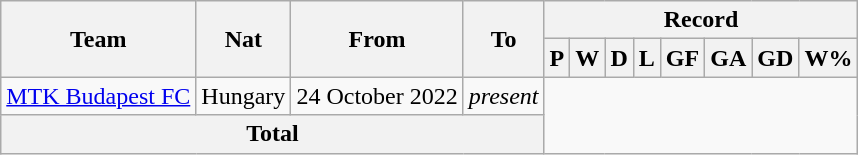<table class="wikitable" style="text-align: center">
<tr>
<th rowspan="2">Team</th>
<th rowspan="2">Nat</th>
<th rowspan="2">From</th>
<th rowspan="2">To</th>
<th colspan="8">Record</th>
</tr>
<tr>
<th>P</th>
<th>W</th>
<th>D</th>
<th>L</th>
<th>GF</th>
<th>GA</th>
<th>GD</th>
<th>W%</th>
</tr>
<tr>
<td align=left><a href='#'>MTK Budapest FC</a></td>
<td>Hungary</td>
<td align=left>24 October 2022</td>
<td align=left><em>present</em><br></td>
</tr>
<tr>
<th colspan="4">Total<br></th>
</tr>
</table>
